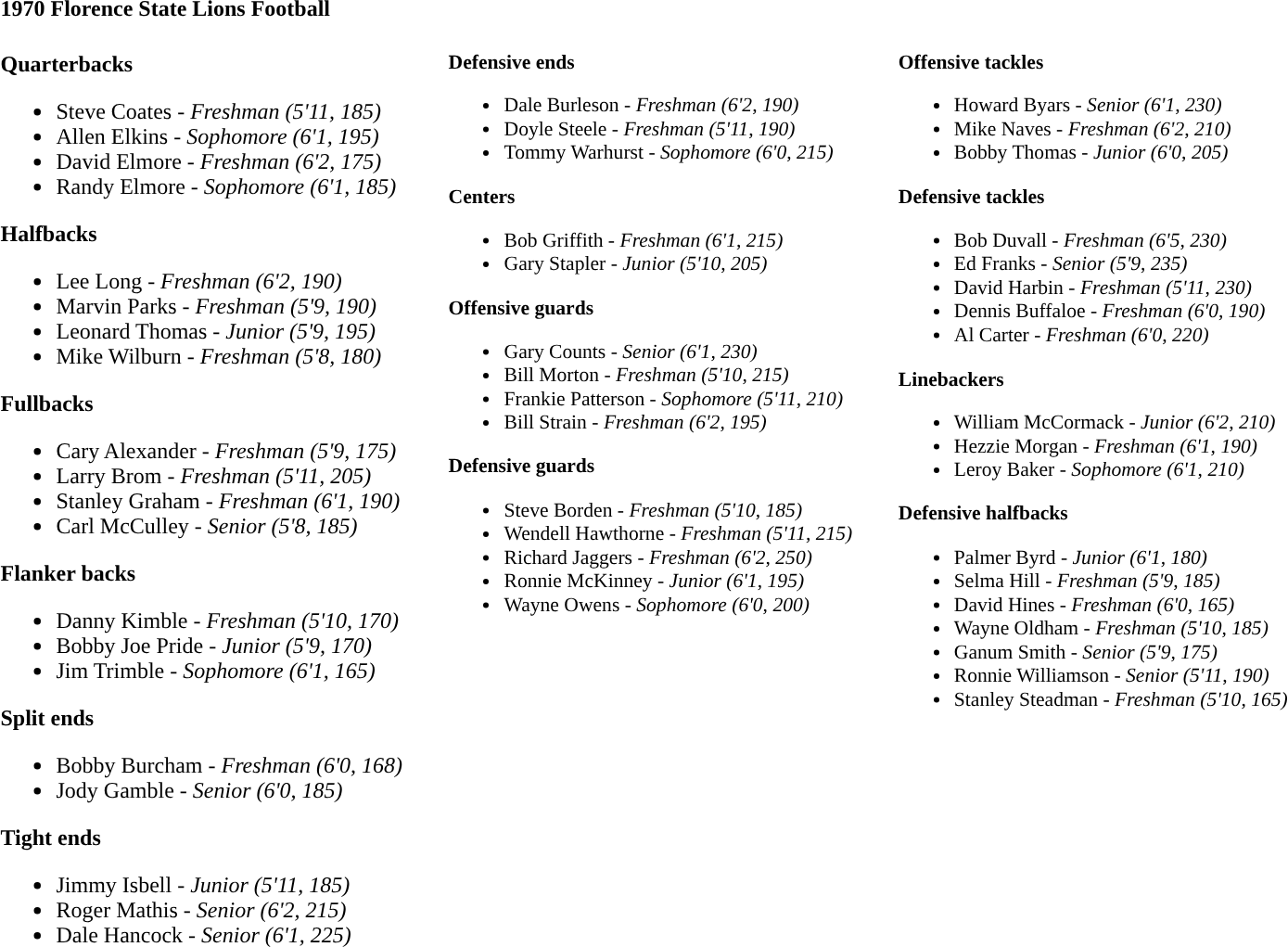<table class="toccolours" style="text-align: left;">
<tr>
<td colspan=11><strong>1970 Florence State Lions Football</strong></td>
</tr>
<tr>
<td valign="top"><br><strong>Quarterbacks</strong><ul><li>Steve Coates - <em>Freshman (5'11, 185)</em></li><li>Allen Elkins - <em>Sophomore (6'1, 195)</em></li><li>David Elmore - <em>Freshman (6'2, 175)</em></li><li>Randy Elmore - <em>Sophomore (6'1, 185)</em></li></ul><strong>Halfbacks</strong><ul><li>Lee Long - <em>Freshman (6'2, 190)</em></li><li>Marvin Parks - <em>Freshman (5'9, 190)</em></li><li>Leonard Thomas - <em>Junior (5'9, 195)</em></li><li>Mike Wilburn - <em>Freshman (5'8, 180)</em></li></ul><strong>Fullbacks</strong><ul><li>Cary Alexander - <em>Freshman (5'9, 175)</em></li><li>Larry Brom - <em>Freshman (5'11, 205)</em></li><li>Stanley Graham - <em>Freshman (6'1, 190)</em></li><li>Carl McCulley - <em>Senior (5'8, 185)</em></li></ul><strong>Flanker backs</strong><ul><li>Danny Kimble - <em>Freshman (5'10, 170)</em></li><li>Bobby Joe Pride - <em>Junior (5'9, 170)</em></li><li>Jim Trimble - <em>Sophomore (6'1, 165)</em></li></ul><strong>Split ends</strong><ul><li>Bobby Burcham - <em>Freshman (6'0, 168)</em></li><li>Jody Gamble - <em>Senior (6'0, 185)</em></li></ul><strong>Tight ends</strong><ul><li>Jimmy Isbell - <em>Junior (5'11, 185)</em></li><li>Roger Mathis - <em>Senior (6'2, 215)</em></li><li>Dale Hancock - <em>Senior (6'1, 225)</em></li></ul></td>
<td width="25"> </td>
<td style="font-size:90%; vertical-align:top;"><br><strong>Defensive ends</strong><ul><li>Dale Burleson - <em>Freshman (6'2, 190)</em></li><li>Doyle Steele - <em>Freshman (5'11, 190)</em></li><li>Tommy Warhurst - <em>Sophomore (6'0, 215)</em></li></ul><strong>Centers</strong><ul><li>Bob Griffith - <em>Freshman (6'1, 215)</em></li><li>Gary Stapler - <em>Junior (5'10, 205)</em></li></ul><strong>Offensive guards</strong><ul><li>Gary Counts - <em>Senior (6'1, 230)</em></li><li>Bill Morton - <em>Freshman (5'10, 215)</em></li><li>Frankie Patterson - <em>Sophomore (5'11, 210)</em></li><li>Bill Strain - <em>Freshman (6'2, 195)</em></li></ul><strong>Defensive guards</strong><ul><li>Steve Borden - <em>Freshman (5'10, 185)</em></li><li>Wendell Hawthorne - <em>Freshman (5'11, 215)</em></li><li>Richard Jaggers - <em>Freshman (6'2, 250)</em></li><li>Ronnie McKinney - <em>Junior (6'1, 195)</em></li><li>Wayne Owens - <em>Sophomore (6'0, 200)</em></li></ul></td>
<td width="25"> </td>
<td style="font-size:90%; vertical-align:top;"><br><strong>Offensive tackles</strong><ul><li>Howard Byars - <em>Senior (6'1, 230)</em></li><li>Mike Naves - <em>Freshman (6'2, 210)</em></li><li>Bobby Thomas - <em>Junior (6'0, 205)</em></li></ul><strong>Defensive tackles</strong><ul><li>Bob Duvall - <em>Freshman (6'5, 230)</em></li><li>Ed Franks - <em>Senior (5'9, 235)</em></li><li>David Harbin - <em>Freshman (5'11, 230)</em></li><li>Dennis Buffaloe - <em>Freshman (6'0, 190)</em></li><li>Al Carter - <em>Freshman (6'0, 220)</em></li></ul><strong>Linebackers</strong><ul><li>William McCormack - <em>Junior (6'2, 210)</em></li><li>Hezzie Morgan - <em>Freshman (6'1, 190)</em></li><li>Leroy Baker - <em>Sophomore (6'1, 210)</em></li></ul><strong>Defensive halfbacks</strong><ul><li>Palmer Byrd - <em>Junior (6'1, 180)</em></li><li>Selma Hill - <em>Freshman (5'9, 185)</em></li><li>David Hines - <em>Freshman (6'0, 165)</em></li><li>Wayne Oldham - <em>Freshman (5'10, 185)</em></li><li>Ganum Smith - <em>Senior (5'9, 175)</em></li><li>Ronnie Williamson - <em>Senior (5'11, 190)</em></li><li>Stanley Steadman - <em>Freshman (5'10, 165)</em></li></ul></td>
</tr>
</table>
